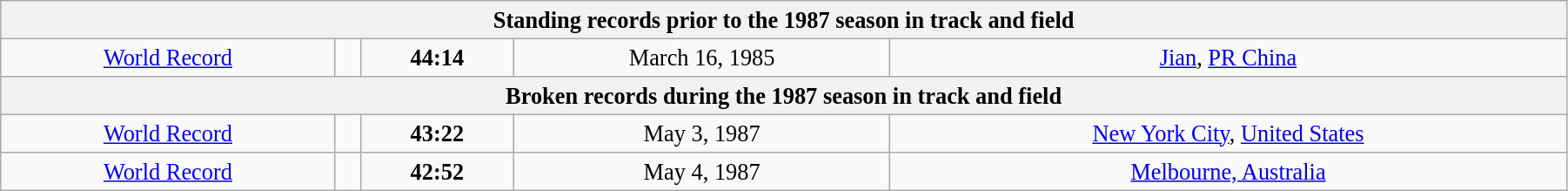<table class="wikitable" style=" text-align:center; font-size:110%;" width="95%">
<tr>
<th colspan="5">Standing records prior to the 1987 season in track and field</th>
</tr>
<tr>
<td><a href='#'>World Record</a></td>
<td></td>
<td><strong>44:14</strong></td>
<td>March 16, 1985</td>
<td> <a href='#'>Jian</a>, <a href='#'>PR China</a></td>
</tr>
<tr>
<th colspan="5">Broken records during the 1987 season in track and field</th>
</tr>
<tr>
<td><a href='#'>World Record</a></td>
<td></td>
<td><strong>43:22</strong></td>
<td>May 3, 1987</td>
<td> <a href='#'>New York City</a>, <a href='#'>United States</a></td>
</tr>
<tr>
<td><a href='#'>World Record</a></td>
<td></td>
<td><strong>42:52</strong></td>
<td>May 4, 1987</td>
<td> <a href='#'>Melbourne, Australia</a></td>
</tr>
</table>
